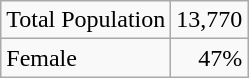<table class="wikitable" style="float:left; margin-right:1em">
<tr>
<td>Total Population</td>
<td align=right>13,770</td>
</tr>
<tr>
<td>Female</td>
<td align=right>47%</td>
</tr>
</table>
